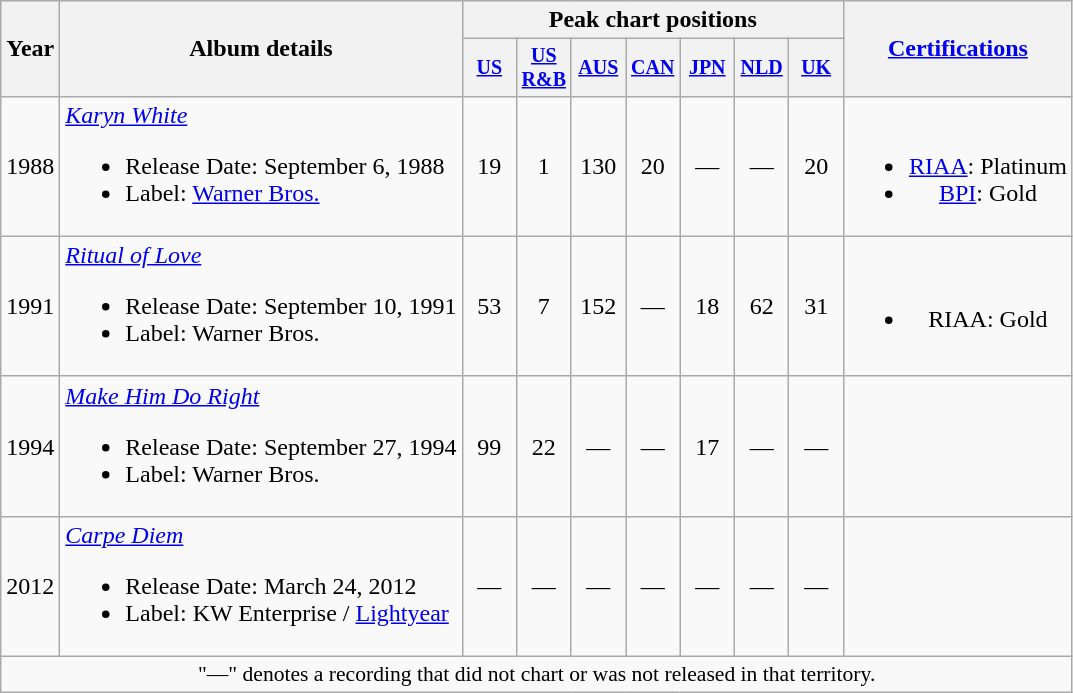<table class="wikitable" style="text-align:center;">
<tr>
<th rowspan="2">Year</th>
<th rowspan="2">Album details</th>
<th colspan="7">Peak chart positions</th>
<th rowspan="2"><a href='#'>Certifications</a></th>
</tr>
<tr style="font-size:smaller;">
<th width="30"><a href='#'>US</a><br></th>
<th width="30"><a href='#'>US<br>R&B</a><br></th>
<th width="30"><a href='#'>AUS</a><br></th>
<th width="30"><a href='#'>CAN</a><br></th>
<th width="30"><a href='#'>JPN</a><br></th>
<th width="30"><a href='#'>NLD</a><br></th>
<th width="30"><a href='#'>UK</a><br></th>
</tr>
<tr>
<td rowspan="1">1988</td>
<td align="left"><em><a href='#'>Karyn White</a></em><br><ul><li>Release Date: September 6, 1988</li><li>Label: <a href='#'>Warner Bros.</a></li></ul></td>
<td>19</td>
<td>1</td>
<td>130</td>
<td>20</td>
<td>—</td>
<td>—</td>
<td>20</td>
<td><br><ul><li><a href='#'>RIAA</a>: Platinum</li><li><a href='#'>BPI</a>: Gold</li></ul></td>
</tr>
<tr>
<td rowspan="1">1991</td>
<td align="left"><em><a href='#'>Ritual of Love</a></em><br><ul><li>Release Date: September 10, 1991</li><li>Label: Warner Bros.</li></ul></td>
<td>53</td>
<td>7</td>
<td>152</td>
<td>—</td>
<td>18</td>
<td>62</td>
<td>31</td>
<td><br><ul><li>RIAA: Gold</li></ul></td>
</tr>
<tr>
<td rowspan="1">1994</td>
<td align="left"><em><a href='#'>Make Him Do Right</a></em><br><ul><li>Release Date: September 27, 1994</li><li>Label: Warner Bros.</li></ul></td>
<td>99</td>
<td>22</td>
<td>—</td>
<td>—</td>
<td>17</td>
<td>—</td>
<td>—</td>
<td></td>
</tr>
<tr>
<td rowspan="1">2012</td>
<td align="left"><em><a href='#'>Carpe Diem</a></em><br><ul><li>Release Date: March 24, 2012</li><li>Label: KW Enterprise / <a href='#'>Lightyear</a></li></ul></td>
<td>—</td>
<td>—</td>
<td>—</td>
<td>—</td>
<td>—</td>
<td>—</td>
<td>—</td>
<td></td>
</tr>
<tr>
<td colspan="15" style="font-size:90%">"—" denotes a recording that did not chart or was not released in that territory.</td>
</tr>
</table>
